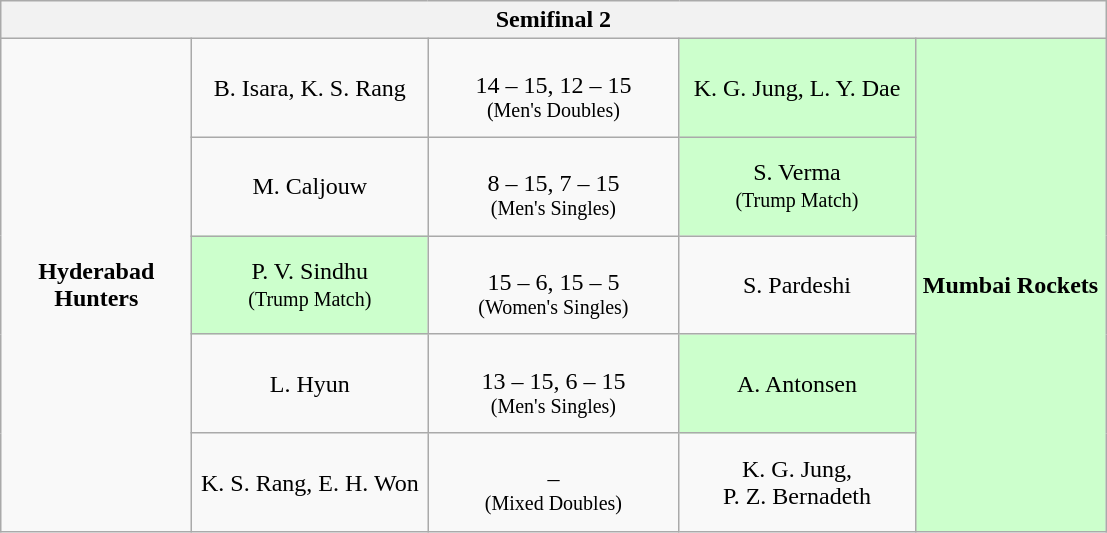<table class="wikitable" style="text-align: center;">
<tr>
<th colspan="5">Semifinal 2</th>
</tr>
<tr>
<td rowspan="5"  style="width: 120px"><strong>Hyderabad Hunters</strong><br></td>
<td style="width: 150px">B. Isara, K. S. Rang</td>
<td style="width: 160px"><br>14 – 15, 12 – 15<br><sup>(Men's Doubles)</sup></td>
<td style="width: 150px;background:#cfc;">K. G. Jung, L. Y. Dae</td>
<td rowspan="5" style="background:#cfc;width: 120px"><strong>Mumbai Rockets</strong></td>
</tr>
<tr>
<td>M. Caljouw</td>
<td><br>8 – 15, 7 – 15<br><sup>(Men's Singles)</sup></td>
<td style="background:#cfc;">S. Verma<br><small>(Trump Match)</small></td>
</tr>
<tr>
<td style="background:#cfc;">P. V. Sindhu<br><small>(Trump Match)</small></td>
<td><br>15 – 6, 15 – 5<br><sup>(Women's Singles)</sup></td>
<td>S. Pardeshi</td>
</tr>
<tr>
<td>L. Hyun</td>
<td><br>13 – 15, 6 – 15<br><sup>(Men's Singles)</sup></td>
<td style="background:#cfc;">A. Antonsen</td>
</tr>
<tr>
<td>K. S. Rang, E. H. Won</td>
<td><br> – <br><sup>(Mixed Doubles)</sup></td>
<td>K. G. Jung,<br>P. Z. Bernadeth</td>
</tr>
</table>
